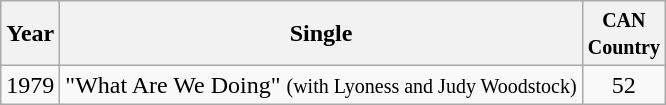<table class="wikitable">
<tr>
<th>Year</th>
<th>Single</th>
<th width="45"><small>CAN Country</small></th>
</tr>
<tr>
<td>1979</td>
<td>"What Are We Doing" <small>(with Lyoness and Judy Woodstock)</small></td>
<td align="center">52</td>
</tr>
</table>
